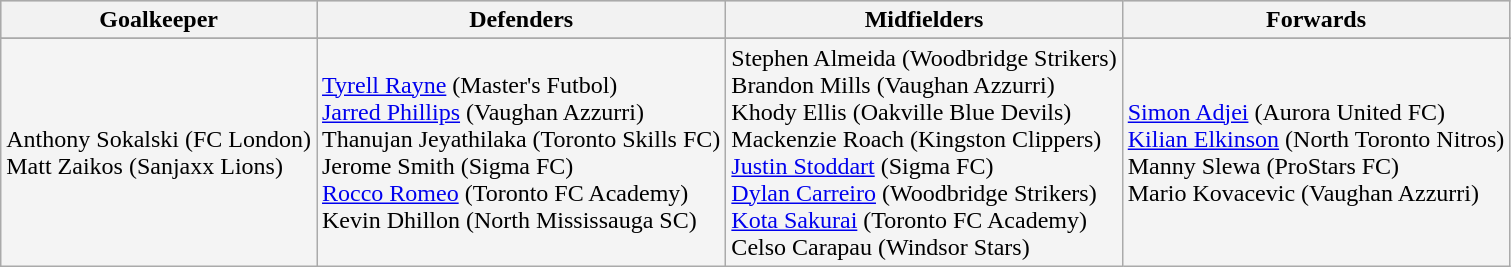<table class="wikitable">
<tr style="background:#cccccc;">
<th>Goalkeeper</th>
<th>Defenders</th>
<th>Midfielders</th>
<th>Forwards</th>
</tr>
<tr>
</tr>
<tr style="background:#f4f4f4;">
<td>Anthony Sokalski (FC London)<br>Matt Zaikos (Sanjaxx Lions)</td>
<td><a href='#'>Tyrell Rayne</a> (Master's Futbol)<br><a href='#'>Jarred Phillips</a> (Vaughan Azzurri)<br>Thanujan Jeyathilaka (Toronto Skills FC)<br>Jerome Smith (Sigma FC)<br><a href='#'>Rocco Romeo</a> (Toronto FC Academy)<br>Kevin Dhillon (North Mississauga SC)</td>
<td>Stephen Almeida (Woodbridge Strikers)<br>Brandon Mills (Vaughan Azzurri)<br>Khody Ellis (Oakville Blue Devils)<br>Mackenzie Roach (Kingston Clippers)<br><a href='#'>Justin Stoddart</a> (Sigma FC)<br><a href='#'>Dylan Carreiro</a> (Woodbridge Strikers)<br><a href='#'>Kota Sakurai</a> (Toronto FC Academy)<br>Celso Carapau (Windsor Stars)</td>
<td><a href='#'>Simon Adjei</a> (Aurora United FC)<br><a href='#'>Kilian Elkinson</a> (North Toronto Nitros)<br>Manny Slewa (ProStars FC)<br>Mario Kovacevic (Vaughan Azzurri)</td>
</tr>
</table>
